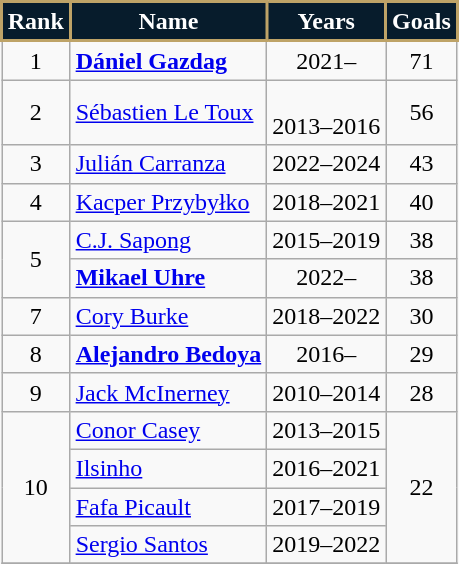<table class="wikitable" style="text-align: center;">
<tr>
<th style="background:#071C2C; color:#FFF; border:2px solid #BEA367;" scope="col">Rank</th>
<th style="background:#071C2C; color:#FFF; border:2px solid #BEA367;" scope="col">Name</th>
<th style="background:#071C2C; color:#FFF; border:2px solid #BEA367;" scope="col">Years</th>
<th style="background:#071C2C; color:#FFF; border:2px solid #BEA367;" scope="col">Goals</th>
</tr>
<tr>
<td>1</td>
<td style="text-align:left;"> <strong><a href='#'>Dániel Gazdag</a></strong></td>
<td>2021–</td>
<td>71</td>
</tr>
<tr>
<td>2</td>
<td style="text-align:left;"> <a href='#'>Sébastien Le Toux</a></td>
<td><br>2013–2016</td>
<td>56</td>
</tr>
<tr>
<td>3</td>
<td style="text-align:left;"> <a href='#'>Julián Carranza</a></td>
<td>2022–2024</td>
<td>43</td>
</tr>
<tr>
<td>4</td>
<td style="text-align:left;"> <a href='#'>Kacper Przybyłko</a></td>
<td>2018–2021</td>
<td>40</td>
</tr>
<tr>
<td rowspan="2">5</td>
<td style="text-align:left;"> <a href='#'>C.J. Sapong</a></td>
<td>2015–2019</td>
<td>38</td>
</tr>
<tr>
<td style="text-align:left;"> <strong><a href='#'>Mikael Uhre</a></strong></td>
<td>2022–</td>
<td>38</td>
</tr>
<tr>
<td>7</td>
<td style="text-align:left;"> <a href='#'>Cory Burke</a></td>
<td>2018–2022</td>
<td>30</td>
</tr>
<tr>
<td>8</td>
<td style="text-align:left;"> <strong><a href='#'>Alejandro Bedoya</a></strong></td>
<td>2016–</td>
<td>29</td>
</tr>
<tr>
<td>9</td>
<td style="text-align:left;"> <a href='#'>Jack McInerney</a></td>
<td>2010–2014</td>
<td>28</td>
</tr>
<tr>
<td rowspan="4">10</td>
<td style="text-align:left;"> <a href='#'>Conor Casey</a></td>
<td>2013–2015</td>
<td rowspan="4">22</td>
</tr>
<tr>
<td style="text-align:left;"> <a href='#'>Ilsinho</a></td>
<td>2016–2021</td>
</tr>
<tr>
<td style="text-align:left;"> <a href='#'>Fafa Picault</a></td>
<td>2017–2019</td>
</tr>
<tr>
<td style="text-align:left;"> <a href='#'>Sergio Santos</a></td>
<td>2019–2022</td>
</tr>
<tr>
</tr>
</table>
